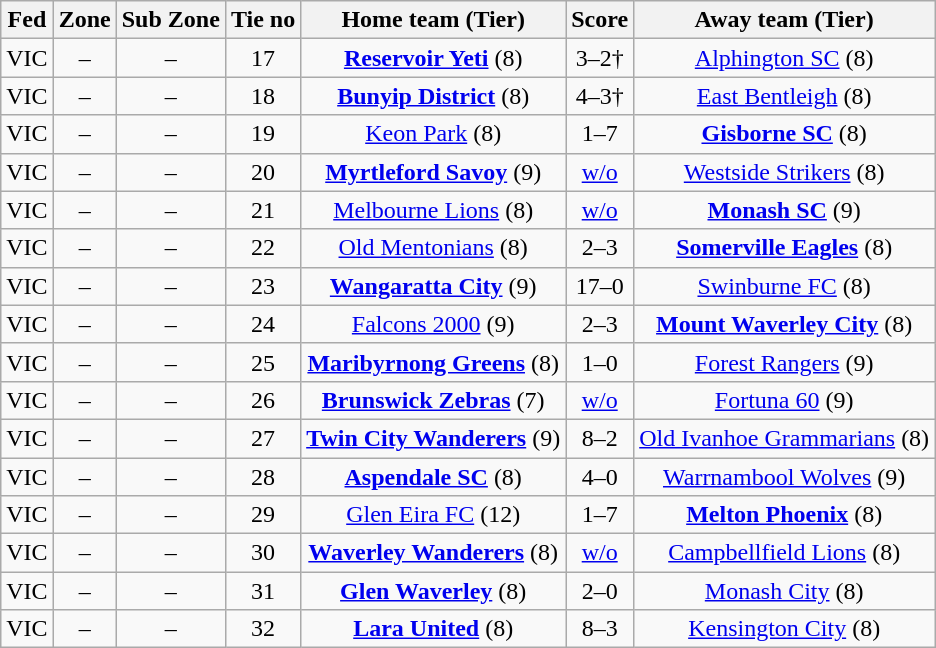<table class="wikitable" style="text-align:center">
<tr>
<th>Fed</th>
<th>Zone</th>
<th>Sub Zone</th>
<th>Tie no</th>
<th>Home team (Tier)</th>
<th>Score</th>
<th>Away team (Tier)</th>
</tr>
<tr>
<td>VIC</td>
<td>–</td>
<td>–</td>
<td>17</td>
<td><strong><a href='#'>Reservoir Yeti</a></strong> (8)</td>
<td>3–2†</td>
<td><a href='#'>Alphington SC</a> (8)</td>
</tr>
<tr>
<td>VIC</td>
<td>–</td>
<td>–</td>
<td>18</td>
<td><strong><a href='#'>Bunyip District</a></strong> (8)</td>
<td>4–3†</td>
<td><a href='#'>East Bentleigh</a> (8)</td>
</tr>
<tr>
<td>VIC</td>
<td>–</td>
<td>–</td>
<td>19</td>
<td><a href='#'>Keon Park</a> (8)</td>
<td>1–7</td>
<td><strong><a href='#'>Gisborne SC</a></strong> (8)</td>
</tr>
<tr>
<td>VIC</td>
<td>–</td>
<td>–</td>
<td>20</td>
<td><strong><a href='#'>Myrtleford Savoy</a></strong> (9)</td>
<td><a href='#'>w/o</a></td>
<td><a href='#'>Westside Strikers</a> (8)</td>
</tr>
<tr>
<td>VIC</td>
<td>–</td>
<td>–</td>
<td>21</td>
<td><a href='#'>Melbourne Lions</a> (8)</td>
<td><a href='#'>w/o</a></td>
<td><strong><a href='#'>Monash SC</a></strong> (9)</td>
</tr>
<tr>
<td>VIC</td>
<td>–</td>
<td>–</td>
<td>22</td>
<td><a href='#'>Old Mentonians</a> (8)</td>
<td>2–3</td>
<td><strong><a href='#'>Somerville Eagles</a></strong> (8)</td>
</tr>
<tr>
<td>VIC</td>
<td>–</td>
<td>–</td>
<td>23</td>
<td><strong><a href='#'>Wangaratta City</a></strong> (9)</td>
<td>17–0</td>
<td><a href='#'>Swinburne FC</a> (8)</td>
</tr>
<tr>
<td>VIC</td>
<td>–</td>
<td>–</td>
<td>24</td>
<td><a href='#'>Falcons 2000</a> (9)</td>
<td>2–3</td>
<td><strong><a href='#'>Mount Waverley City</a></strong> (8)</td>
</tr>
<tr>
<td>VIC</td>
<td>–</td>
<td>–</td>
<td>25</td>
<td><strong><a href='#'>Maribyrnong Greens</a></strong> (8)</td>
<td>1–0</td>
<td><a href='#'>Forest Rangers</a> (9)</td>
</tr>
<tr>
<td>VIC</td>
<td>–</td>
<td>–</td>
<td>26</td>
<td><strong><a href='#'>Brunswick Zebras</a></strong> (7)</td>
<td><a href='#'>w/o</a></td>
<td><a href='#'>Fortuna 60</a> (9)</td>
</tr>
<tr>
<td>VIC</td>
<td>–</td>
<td>–</td>
<td>27</td>
<td><strong><a href='#'>Twin City Wanderers</a></strong> (9)</td>
<td>8–2</td>
<td><a href='#'>Old Ivanhoe Grammarians</a> (8)</td>
</tr>
<tr>
<td>VIC</td>
<td>–</td>
<td>–</td>
<td>28</td>
<td><strong><a href='#'>Aspendale SC</a></strong> (8)</td>
<td>4–0</td>
<td><a href='#'>Warrnambool Wolves</a> (9)</td>
</tr>
<tr>
<td>VIC</td>
<td>–</td>
<td>–</td>
<td>29</td>
<td><a href='#'>Glen Eira FC</a> (12)</td>
<td>1–7</td>
<td><strong><a href='#'>Melton Phoenix</a></strong> (8)</td>
</tr>
<tr>
<td>VIC</td>
<td>–</td>
<td>–</td>
<td>30</td>
<td><strong><a href='#'>Waverley Wanderers</a></strong> (8)</td>
<td><a href='#'>w/o</a></td>
<td><a href='#'>Campbellfield Lions</a> (8)</td>
</tr>
<tr>
<td>VIC</td>
<td>–</td>
<td>–</td>
<td>31</td>
<td><strong><a href='#'>Glen Waverley</a></strong> (8)</td>
<td>2–0</td>
<td><a href='#'>Monash City</a> (8)</td>
</tr>
<tr>
<td>VIC</td>
<td>–</td>
<td>–</td>
<td>32</td>
<td><strong><a href='#'>Lara United</a></strong> (8)</td>
<td>8–3</td>
<td><a href='#'>Kensington City</a> (8)</td>
</tr>
</table>
